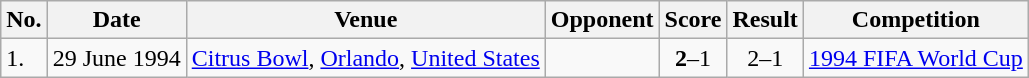<table class="wikitable">
<tr>
<th>No.</th>
<th>Date</th>
<th>Venue</th>
<th>Opponent</th>
<th>Score</th>
<th>Result</th>
<th>Competition</th>
</tr>
<tr>
<td>1.</td>
<td>29 June 1994</td>
<td><a href='#'>Citrus Bowl</a>, <a href='#'>Orlando</a>, <a href='#'>United States</a></td>
<td></td>
<td align=center><strong>2</strong>–1</td>
<td align=center>2–1</td>
<td><a href='#'>1994 FIFA World Cup</a></td>
</tr>
</table>
